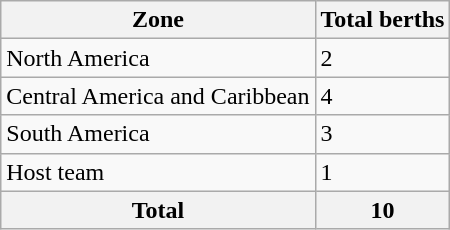<table class=wikitable>
<tr>
<th>Zone</th>
<th>Total berths</th>
</tr>
<tr>
<td>North America</td>
<td>2</td>
</tr>
<tr>
<td>Central America and Caribbean</td>
<td>4</td>
</tr>
<tr>
<td>South America</td>
<td>3</td>
</tr>
<tr>
<td>Host team</td>
<td>1</td>
</tr>
<tr>
<th>Total</th>
<th>10</th>
</tr>
</table>
